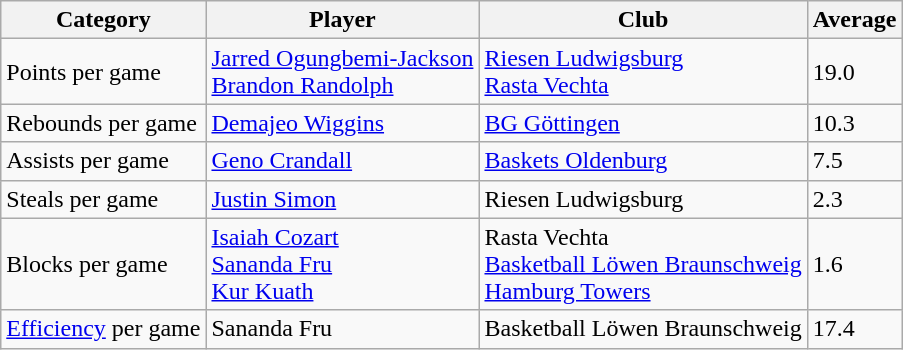<table class="wikitable">
<tr>
<th>Category</th>
<th>Player</th>
<th>Club</th>
<th>Average</th>
</tr>
<tr>
<td>Points per game</td>
<td> <a href='#'>Jarred Ogungbemi-Jackson</a><br> <a href='#'>Brandon Randolph</a></td>
<td><a href='#'>Riesen Ludwigsburg</a><br><a href='#'>Rasta Vechta</a></td>
<td>19.0</td>
</tr>
<tr>
<td>Rebounds per game</td>
<td> <a href='#'>Demajeo Wiggins</a></td>
<td><a href='#'>BG Göttingen</a></td>
<td>10.3</td>
</tr>
<tr>
<td>Assists per game</td>
<td> <a href='#'>Geno Crandall</a></td>
<td><a href='#'>Baskets Oldenburg</a></td>
<td>7.5</td>
</tr>
<tr>
<td>Steals per game</td>
<td> <a href='#'>Justin Simon</a></td>
<td>Riesen Ludwigsburg</td>
<td>2.3</td>
</tr>
<tr>
<td>Blocks per game</td>
<td> <a href='#'>Isaiah Cozart</a><br> <a href='#'>Sananda Fru</a><br> <a href='#'>Kur Kuath</a></td>
<td>Rasta Vechta<br><a href='#'>Basketball Löwen Braunschweig</a><br><a href='#'>Hamburg Towers</a></td>
<td>1.6</td>
</tr>
<tr>
<td><a href='#'>Efficiency</a> per game</td>
<td> Sananda Fru</td>
<td>Basketball Löwen Braunschweig</td>
<td>17.4</td>
</tr>
</table>
